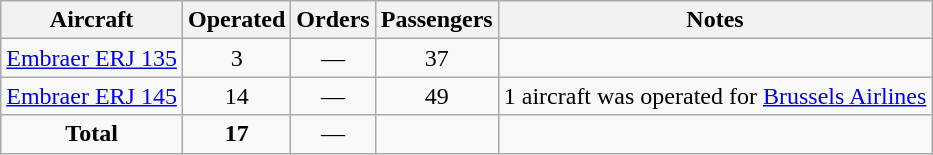<table class="wikitable" style="text-align:center;">
<tr>
<th>Aircraft</th>
<th>Operated</th>
<th>Orders</th>
<th>Passengers</th>
<th>Notes</th>
</tr>
<tr>
<td><a href='#'>Embraer ERJ 135</a></td>
<td>3</td>
<td>—</td>
<td>37</td>
<td></td>
</tr>
<tr>
<td><a href='#'>Embraer ERJ 145</a></td>
<td>14</td>
<td>—</td>
<td>49</td>
<td>1 aircraft was operated for <a href='#'>Brussels Airlines</a></td>
</tr>
<tr>
<td><strong>Total</strong></td>
<td><strong>17</strong></td>
<td>—</td>
<td></td>
<td></td>
</tr>
</table>
